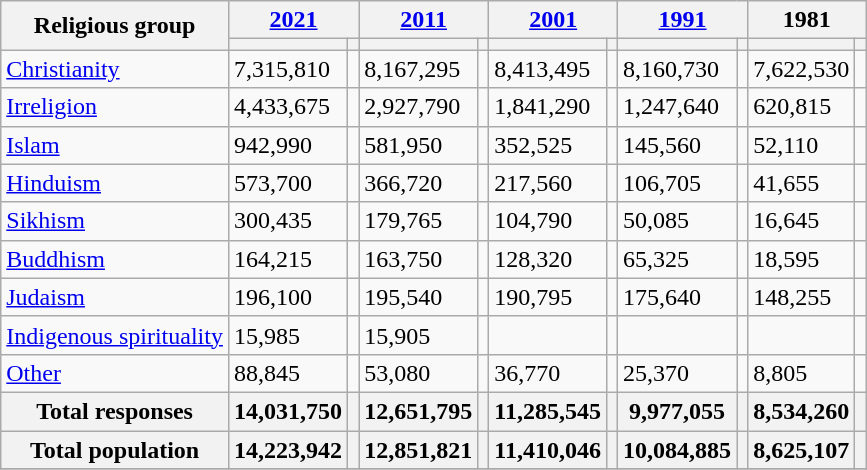<table class="wikitable collapsible sortable">
<tr>
<th rowspan="2">Religious group</th>
<th colspan="2"><a href='#'>2021</a></th>
<th colspan="2"><a href='#'>2011</a></th>
<th colspan="2"><a href='#'>2001</a></th>
<th colspan="2"><a href='#'>1991</a></th>
<th colspan="2">1981</th>
</tr>
<tr>
<th><a href='#'></a></th>
<th></th>
<th></th>
<th></th>
<th></th>
<th></th>
<th></th>
<th></th>
<th></th>
<th></th>
</tr>
<tr>
<td><a href='#'>Christianity</a></td>
<td>7,315,810</td>
<td></td>
<td>8,167,295</td>
<td></td>
<td>8,413,495</td>
<td></td>
<td>8,160,730</td>
<td></td>
<td>7,622,530</td>
<td></td>
</tr>
<tr>
<td><a href='#'>Irreligion</a></td>
<td>4,433,675</td>
<td></td>
<td>2,927,790</td>
<td></td>
<td>1,841,290</td>
<td></td>
<td>1,247,640</td>
<td></td>
<td>620,815</td>
<td></td>
</tr>
<tr>
<td><a href='#'>Islam</a></td>
<td>942,990</td>
<td></td>
<td>581,950</td>
<td></td>
<td>352,525</td>
<td></td>
<td>145,560</td>
<td></td>
<td>52,110</td>
<td></td>
</tr>
<tr>
<td><a href='#'>Hinduism</a></td>
<td>573,700</td>
<td></td>
<td>366,720</td>
<td></td>
<td>217,560</td>
<td></td>
<td>106,705</td>
<td></td>
<td>41,655</td>
<td></td>
</tr>
<tr>
<td><a href='#'>Sikhism</a></td>
<td>300,435</td>
<td></td>
<td>179,765</td>
<td></td>
<td>104,790</td>
<td></td>
<td>50,085</td>
<td></td>
<td>16,645</td>
<td></td>
</tr>
<tr>
<td><a href='#'>Buddhism</a></td>
<td>164,215</td>
<td></td>
<td>163,750</td>
<td></td>
<td>128,320</td>
<td></td>
<td>65,325</td>
<td></td>
<td>18,595</td>
<td></td>
</tr>
<tr>
<td><a href='#'>Judaism</a></td>
<td>196,100</td>
<td></td>
<td>195,540</td>
<td></td>
<td>190,795</td>
<td></td>
<td>175,640</td>
<td></td>
<td>148,255</td>
<td></td>
</tr>
<tr>
<td><a href='#'>Indigenous spirituality</a></td>
<td>15,985</td>
<td></td>
<td>15,905</td>
<td></td>
<td></td>
<td></td>
<td></td>
<td></td>
<td></td>
<td></td>
</tr>
<tr>
<td><a href='#'>Other</a></td>
<td>88,845</td>
<td></td>
<td>53,080</td>
<td></td>
<td>36,770</td>
<td></td>
<td>25,370</td>
<td></td>
<td>8,805</td>
<td></td>
</tr>
<tr>
<th>Total responses</th>
<th>14,031,750</th>
<th></th>
<th>12,651,795</th>
<th></th>
<th>11,285,545</th>
<th></th>
<th>9,977,055</th>
<th></th>
<th>8,534,260</th>
<th></th>
</tr>
<tr class="sortbottom">
<th>Total population</th>
<th>14,223,942</th>
<th></th>
<th>12,851,821</th>
<th></th>
<th>11,410,046</th>
<th></th>
<th>10,084,885</th>
<th></th>
<th>8,625,107</th>
<th></th>
</tr>
<tr class="sortbottom">
</tr>
</table>
